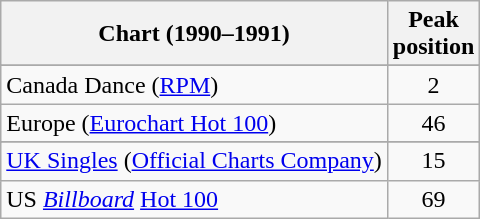<table class="wikitable sortable">
<tr>
<th align="left">Chart (1990–1991)</th>
<th align="center">Peak<br>position</th>
</tr>
<tr>
</tr>
<tr>
</tr>
<tr>
<td align="left">Canada Dance (<a href='#'>RPM</a>)</td>
<td align="center">2</td>
</tr>
<tr>
<td align="left">Europe (<a href='#'>Eurochart Hot 100</a>)</td>
<td align="center">46</td>
</tr>
<tr>
</tr>
<tr>
</tr>
<tr>
</tr>
<tr>
</tr>
<tr>
<td align="left"><a href='#'>UK Singles</a> (<a href='#'>Official Charts Company</a>)</td>
<td align="center">15</td>
</tr>
<tr>
<td align="left">US <em><a href='#'>Billboard</a></em> <a href='#'>Hot 100</a></td>
<td align="center">69</td>
</tr>
</table>
